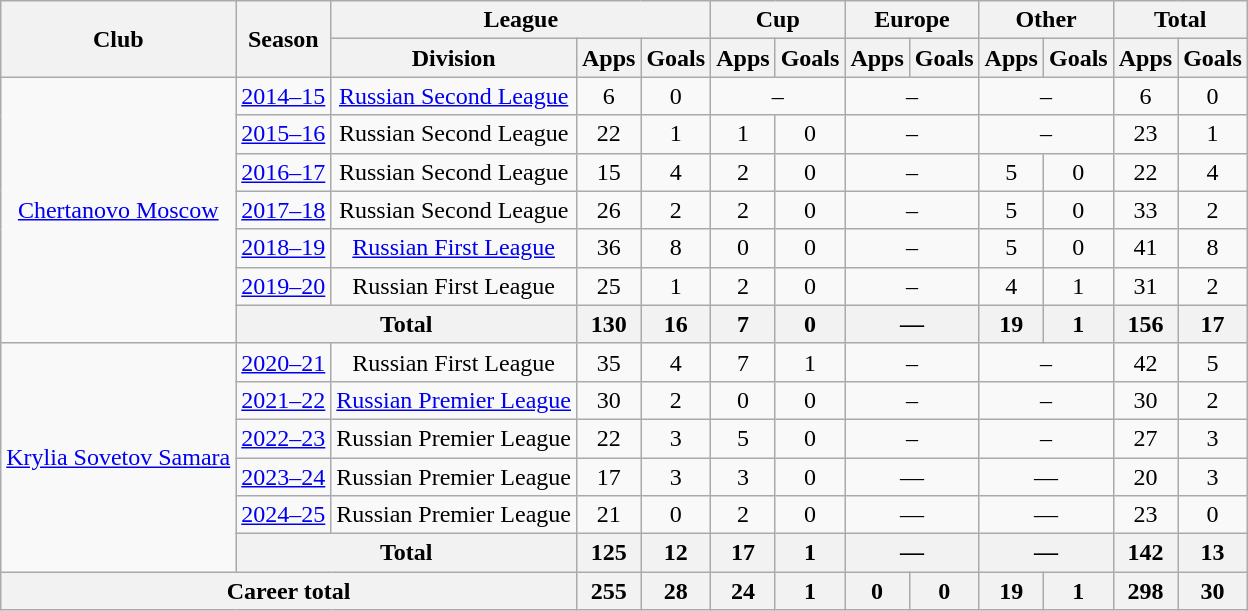<table class="wikitable" style="text-align: center;">
<tr>
<th rowspan="2">Club</th>
<th rowspan="2">Season</th>
<th colspan="3">League</th>
<th colspan="2">Cup</th>
<th colspan="2">Europe</th>
<th colspan="2">Other</th>
<th colspan="2">Total</th>
</tr>
<tr>
<th>Division</th>
<th>Apps</th>
<th>Goals</th>
<th>Apps</th>
<th>Goals</th>
<th>Apps</th>
<th>Goals</th>
<th>Apps</th>
<th>Goals</th>
<th>Apps</th>
<th>Goals</th>
</tr>
<tr>
<td rowspan="7"><a href='#'>Chertanovo Moscow</a></td>
<td><a href='#'>2014–15</a></td>
<td><a href='#'>Russian Second League</a></td>
<td>6</td>
<td>0</td>
<td colspan=2>–</td>
<td colspan=2>–</td>
<td colspan=2>–</td>
<td>6</td>
<td>0</td>
</tr>
<tr>
<td><a href='#'>2015–16</a></td>
<td>Russian Second League</td>
<td>22</td>
<td>1</td>
<td>1</td>
<td>0</td>
<td colspan=2>–</td>
<td colspan=2>–</td>
<td>23</td>
<td>1</td>
</tr>
<tr>
<td><a href='#'>2016–17</a></td>
<td>Russian Second League</td>
<td>15</td>
<td>4</td>
<td>2</td>
<td>0</td>
<td colspan=2>–</td>
<td>5</td>
<td>0</td>
<td>22</td>
<td>4</td>
</tr>
<tr>
<td><a href='#'>2017–18</a></td>
<td>Russian Second League</td>
<td>26</td>
<td>2</td>
<td>2</td>
<td>0</td>
<td colspan=2>–</td>
<td>5</td>
<td>0</td>
<td>33</td>
<td>2</td>
</tr>
<tr>
<td><a href='#'>2018–19</a></td>
<td><a href='#'>Russian First League</a></td>
<td>36</td>
<td>8</td>
<td>0</td>
<td>0</td>
<td colspan=2>–</td>
<td>5</td>
<td>0</td>
<td>41</td>
<td>8</td>
</tr>
<tr>
<td><a href='#'>2019–20</a></td>
<td>Russian First League</td>
<td>25</td>
<td>1</td>
<td>2</td>
<td>0</td>
<td colspan=2>–</td>
<td>4</td>
<td>1</td>
<td>31</td>
<td>2</td>
</tr>
<tr>
<th colspan=2>Total</th>
<th>130</th>
<th>16</th>
<th>7</th>
<th>0</th>
<th colspan="2">—</th>
<th>19</th>
<th>1</th>
<th>156</th>
<th>17</th>
</tr>
<tr>
<td rowspan="6"><a href='#'>Krylia Sovetov Samara</a></td>
<td><a href='#'>2020–21</a></td>
<td>Russian First League</td>
<td>35</td>
<td>4</td>
<td>7</td>
<td>1</td>
<td colspan=2>–</td>
<td colspan=2>–</td>
<td>42</td>
<td>5</td>
</tr>
<tr>
<td><a href='#'>2021–22</a></td>
<td><a href='#'>Russian Premier League</a></td>
<td>30</td>
<td>2</td>
<td>0</td>
<td>0</td>
<td colspan=2>–</td>
<td colspan=2>–</td>
<td>30</td>
<td>2</td>
</tr>
<tr>
<td><a href='#'>2022–23</a></td>
<td>Russian Premier League</td>
<td>22</td>
<td>3</td>
<td>5</td>
<td>0</td>
<td colspan=2>–</td>
<td colspan=2>–</td>
<td>27</td>
<td>3</td>
</tr>
<tr>
<td><a href='#'>2023–24</a></td>
<td>Russian Premier League</td>
<td>17</td>
<td>3</td>
<td>3</td>
<td>0</td>
<td colspan="2">—</td>
<td colspan="2">—</td>
<td>20</td>
<td>3</td>
</tr>
<tr>
<td><a href='#'>2024–25</a></td>
<td>Russian Premier League</td>
<td>21</td>
<td>0</td>
<td>2</td>
<td>0</td>
<td colspan="2">—</td>
<td colspan="2">—</td>
<td>23</td>
<td>0</td>
</tr>
<tr>
<th colspan="2">Total</th>
<th>125</th>
<th>12</th>
<th>17</th>
<th>1</th>
<th colspan="2">—</th>
<th colspan="2">—</th>
<th>142</th>
<th>13</th>
</tr>
<tr>
<th colspan="3">Career total</th>
<th>255</th>
<th>28</th>
<th>24</th>
<th>1</th>
<th>0</th>
<th>0</th>
<th>19</th>
<th>1</th>
<th>298</th>
<th>30</th>
</tr>
</table>
